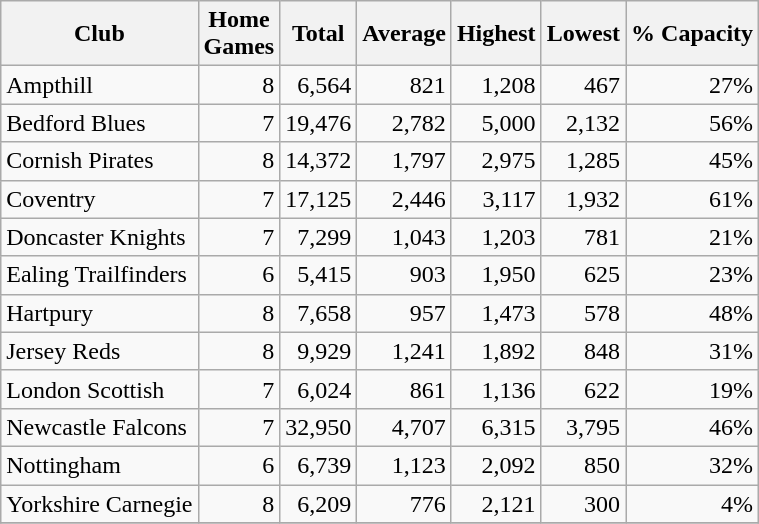<table class="wikitable sortable" style="text-align:right">
<tr>
<th>Club</th>
<th>Home<br>Games</th>
<th>Total</th>
<th>Average</th>
<th>Highest</th>
<th>Lowest</th>
<th>% Capacity</th>
</tr>
<tr>
<td style="text-align:left">Ampthill</td>
<td>8</td>
<td>6,564</td>
<td>821</td>
<td>1,208</td>
<td>467</td>
<td>27%</td>
</tr>
<tr>
<td style="text-align:left">Bedford Blues</td>
<td>7</td>
<td>19,476</td>
<td>2,782</td>
<td>5,000</td>
<td>2,132</td>
<td>56%</td>
</tr>
<tr>
<td style="text-align:left">Cornish Pirates</td>
<td>8</td>
<td>14,372</td>
<td>1,797</td>
<td>2,975</td>
<td>1,285</td>
<td>45%</td>
</tr>
<tr>
<td style="text-align:left">Coventry</td>
<td>7</td>
<td>17,125</td>
<td>2,446</td>
<td>3,117</td>
<td>1,932</td>
<td>61%</td>
</tr>
<tr>
<td style="text-align:left">Doncaster Knights</td>
<td>7</td>
<td>7,299</td>
<td>1,043</td>
<td>1,203</td>
<td>781</td>
<td>21%</td>
</tr>
<tr>
<td style="text-align:left">Ealing Trailfinders</td>
<td>6</td>
<td>5,415</td>
<td>903</td>
<td>1,950</td>
<td>625</td>
<td>23%</td>
</tr>
<tr>
<td style="text-align:left">Hartpury</td>
<td>8</td>
<td>7,658</td>
<td>957</td>
<td>1,473</td>
<td>578</td>
<td>48%</td>
</tr>
<tr>
<td style="text-align:left">Jersey Reds</td>
<td>8</td>
<td>9,929</td>
<td>1,241</td>
<td>1,892</td>
<td>848</td>
<td>31%</td>
</tr>
<tr>
<td style="text-align:left">London Scottish</td>
<td>7</td>
<td>6,024</td>
<td>861</td>
<td>1,136</td>
<td>622</td>
<td>19%</td>
</tr>
<tr>
<td style="text-align:left">Newcastle Falcons</td>
<td>7</td>
<td>32,950</td>
<td>4,707</td>
<td>6,315</td>
<td>3,795</td>
<td>46%</td>
</tr>
<tr>
<td style="text-align:left">Nottingham</td>
<td>6</td>
<td>6,739</td>
<td>1,123</td>
<td>2,092</td>
<td>850</td>
<td>32%</td>
</tr>
<tr>
<td style="text-align:left">Yorkshire Carnegie</td>
<td>8</td>
<td>6,209</td>
<td>776</td>
<td>2,121</td>
<td>300</td>
<td>4%</td>
</tr>
<tr>
</tr>
</table>
